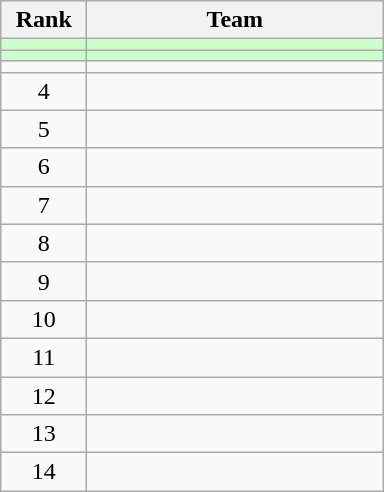<table class="wikitable" style="text-align: center">
<tr>
<th width=50>Rank</th>
<th width=190>Team</th>
</tr>
<tr bgcolor=#ccffcc>
<td></td>
<td align=left></td>
</tr>
<tr bgcolor=#ccffcc>
<td></td>
<td align=left></td>
</tr>
<tr>
<td></td>
<td align=left></td>
</tr>
<tr>
<td>4</td>
<td align=left></td>
</tr>
<tr>
<td>5</td>
<td align=left></td>
</tr>
<tr>
<td>6</td>
<td align=left></td>
</tr>
<tr>
<td>7</td>
<td align=left></td>
</tr>
<tr>
<td>8</td>
<td align=left></td>
</tr>
<tr>
<td>9</td>
<td align=left></td>
</tr>
<tr>
<td>10</td>
<td align=left></td>
</tr>
<tr>
<td>11</td>
<td align=left></td>
</tr>
<tr>
<td>12</td>
<td align=left></td>
</tr>
<tr>
<td>13</td>
<td align=left></td>
</tr>
<tr>
<td>14</td>
<td align=left></td>
</tr>
</table>
